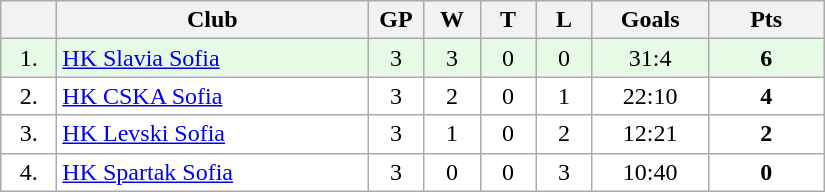<table class="wikitable">
<tr>
<th width="30"></th>
<th width="200">Club</th>
<th width="30">GP</th>
<th width="30">W</th>
<th width="30">T</th>
<th width="30">L</th>
<th width="70">Goals</th>
<th width="70">Pts</th>
</tr>
<tr bgcolor="#e6fae6" align="center">
<td>1.</td>
<td align="left"><a href='#'>HK Slavia Sofia</a></td>
<td>3</td>
<td>3</td>
<td>0</td>
<td>0</td>
<td>31:4</td>
<td><strong>6</strong></td>
</tr>
<tr bgcolor="#FFFFFF" align="center">
<td>2.</td>
<td align="left"><a href='#'>HK CSKA Sofia</a></td>
<td>3</td>
<td>2</td>
<td>0</td>
<td>1</td>
<td>22:10</td>
<td><strong>4</strong></td>
</tr>
<tr bgcolor="#FFFFFF" align="center">
<td>3.</td>
<td align="left"><a href='#'>HK Levski Sofia</a></td>
<td>3</td>
<td>1</td>
<td>0</td>
<td>2</td>
<td>12:21</td>
<td><strong>2</strong></td>
</tr>
<tr bgcolor="#FFFFFF" align="center">
<td>4.</td>
<td align="left"><a href='#'>HK Spartak Sofia</a></td>
<td>3</td>
<td>0</td>
<td>0</td>
<td>3</td>
<td>10:40</td>
<td><strong>0</strong></td>
</tr>
</table>
